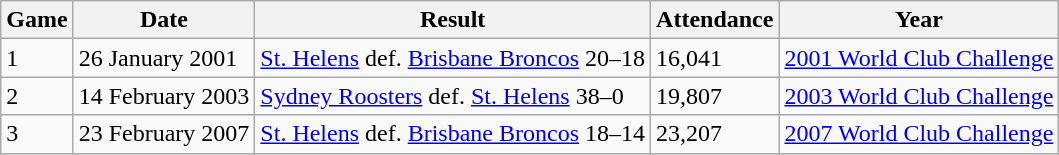<table class="wikitable">
<tr>
<th>Game</th>
<th>Date</th>
<th>Result</th>
<th>Attendance</th>
<th>Year</th>
</tr>
<tr>
<td>1</td>
<td>26 January 2001</td>
<td> <a href='#'>St. Helens</a> def.  <a href='#'>Brisbane Broncos</a> 20–18</td>
<td>16,041</td>
<td><a href='#'>2001 World Club Challenge</a></td>
</tr>
<tr>
<td>2</td>
<td>14 February 2003</td>
<td> <a href='#'>Sydney Roosters</a> def.  <a href='#'>St. Helens</a> 38–0</td>
<td>19,807</td>
<td><a href='#'>2003 World Club Challenge</a></td>
</tr>
<tr>
<td>3</td>
<td>23 February 2007</td>
<td> <a href='#'>St. Helens</a> def.  <a href='#'>Brisbane Broncos</a> 18–14</td>
<td>23,207</td>
<td><a href='#'>2007 World Club Challenge</a></td>
</tr>
</table>
